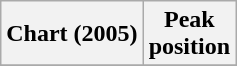<table class="wikitable plainrowheaders">
<tr>
<th scope="col">Chart (2005)</th>
<th scope="col">Peak<br>position</th>
</tr>
<tr>
</tr>
</table>
